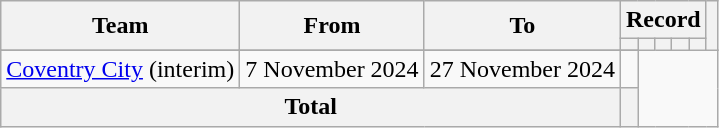<table class="wikitable" style="text-align: center;">
<tr>
<th rowspan="2">Team</th>
<th rowspan="2">From</th>
<th rowspan="2">To</th>
<th colspan="5">Record</th>
<th rowspan="2"></th>
</tr>
<tr>
<th></th>
<th></th>
<th></th>
<th></th>
<th></th>
</tr>
<tr>
</tr>
<tr>
<td align="left"><a href='#'>Coventry City</a> (interim)</td>
<td align="left">7 November 2024</td>
<td align="left">27 November 2024<br></td>
<td></td>
</tr>
<tr>
<th colspan="3">Total<br></th>
<th></th>
</tr>
</table>
